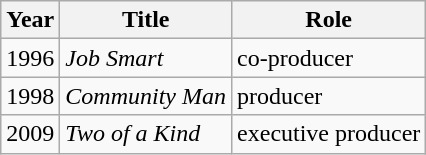<table class="wikitable sortable">
<tr>
<th>Year</th>
<th>Title</th>
<th>Role</th>
</tr>
<tr>
<td>1996</td>
<td><em>Job Smart</em></td>
<td>co-producer</td>
</tr>
<tr>
<td>1998</td>
<td><em>Community Man</em></td>
<td>producer</td>
</tr>
<tr>
<td>2009</td>
<td><em>Two of a Kind</em></td>
<td>executive producer</td>
</tr>
</table>
